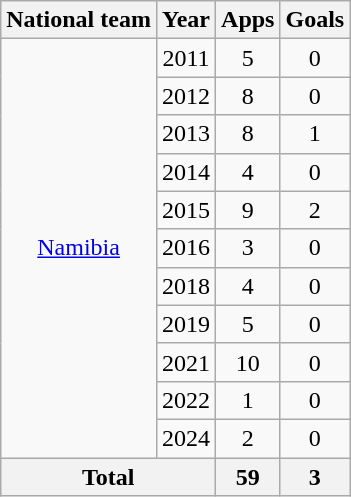<table class=wikitable style=text-align:center>
<tr>
<th>National team</th>
<th>Year</th>
<th>Apps</th>
<th>Goals</th>
</tr>
<tr>
<td rowspan="11"><a href='#'>Namibia</a></td>
<td>2011</td>
<td>5</td>
<td>0</td>
</tr>
<tr>
<td>2012</td>
<td>8</td>
<td>0</td>
</tr>
<tr>
<td>2013</td>
<td>8</td>
<td>1</td>
</tr>
<tr>
<td>2014</td>
<td>4</td>
<td>0</td>
</tr>
<tr>
<td>2015</td>
<td>9</td>
<td>2</td>
</tr>
<tr>
<td>2016</td>
<td>3</td>
<td>0</td>
</tr>
<tr>
<td>2018</td>
<td>4</td>
<td>0</td>
</tr>
<tr>
<td>2019</td>
<td>5</td>
<td>0</td>
</tr>
<tr>
<td>2021</td>
<td>10</td>
<td>0</td>
</tr>
<tr>
<td>2022</td>
<td>1</td>
<td>0</td>
</tr>
<tr>
<td>2024</td>
<td>2</td>
<td>0</td>
</tr>
<tr>
<th colspan=2>Total</th>
<th>59</th>
<th>3</th>
</tr>
</table>
